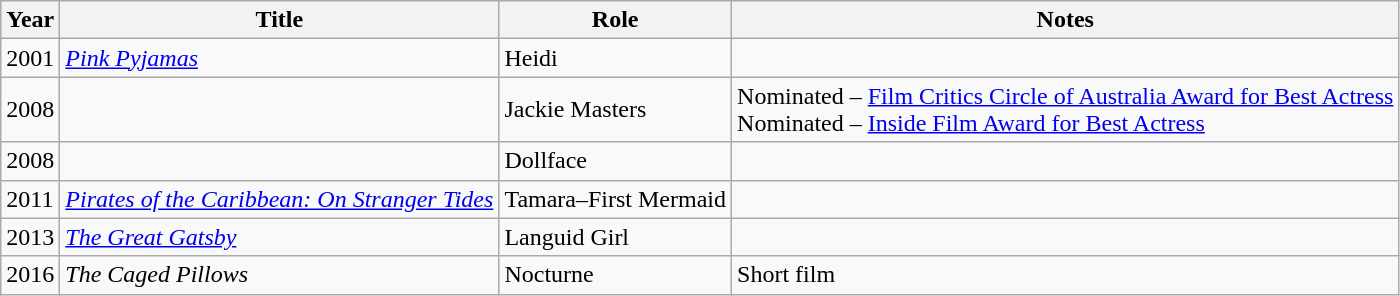<table class="wikitable sortable">
<tr>
<th>Year</th>
<th>Title</th>
<th>Role</th>
<th class="unsortable">Notes</th>
</tr>
<tr>
<td>2001</td>
<td><em><a href='#'>Pink Pyjamas</a></em></td>
<td>Heidi</td>
<td></td>
</tr>
<tr>
<td>2008</td>
<td><em></em></td>
<td>Jackie Masters</td>
<td>Nominated – <a href='#'>Film Critics Circle of Australia Award for Best Actress</a><br>Nominated – <a href='#'>Inside Film Award for Best Actress</a></td>
</tr>
<tr>
<td>2008</td>
<td><em></em></td>
<td>Dollface</td>
<td></td>
</tr>
<tr>
<td>2011</td>
<td><em><a href='#'>Pirates of the Caribbean: On Stranger Tides</a></em></td>
<td>Tamara–First Mermaid</td>
<td></td>
</tr>
<tr>
<td>2013</td>
<td><em><a href='#'>The Great Gatsby</a></em></td>
<td>Languid Girl</td>
<td></td>
</tr>
<tr>
<td>2016</td>
<td><em>The Caged Pillows</em></td>
<td>Nocturne</td>
<td>Short film</td>
</tr>
</table>
